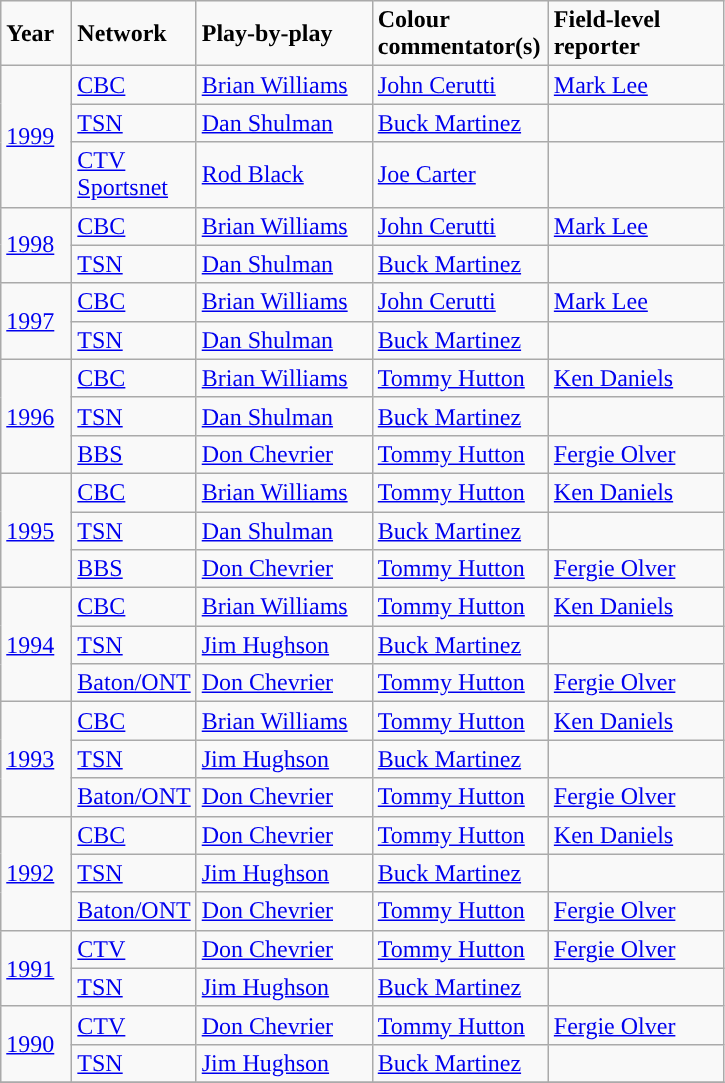<table class="wikitable">
<tr>
<td width="40"><strong>Year</strong></td>
<td width="75"><strong>Network</strong></td>
<td width="110"><strong>Play-by-play</strong></td>
<td width="110"><strong>Colour commentator(s)</strong></td>
<td width="110"><strong>Field-level reporter</strong></td>
</tr>
<tr>
<td rowspan=3><a href='#'>1999</a></td>
<td><a href='#'>CBC</a></td>
<td><a href='#'>Brian Williams</a></td>
<td><a href='#'>John Cerutti</a></td>
<td><a href='#'>Mark Lee</a></td>
</tr>
<tr>
<td><a href='#'>TSN</a></td>
<td><a href='#'>Dan Shulman</a></td>
<td><a href='#'>Buck Martinez</a></td>
<td></td>
</tr>
<tr>
<td><a href='#'>CTV Sportsnet</a></td>
<td><a href='#'>Rod Black</a></td>
<td><a href='#'>Joe Carter</a></td>
<td></td>
</tr>
<tr>
<td rowspan=2><a href='#'>1998</a></td>
<td><a href='#'>CBC</a></td>
<td><a href='#'>Brian Williams</a></td>
<td><a href='#'>John Cerutti</a></td>
<td><a href='#'>Mark Lee</a></td>
</tr>
<tr>
<td><a href='#'>TSN</a></td>
<td><a href='#'>Dan Shulman</a></td>
<td><a href='#'>Buck Martinez</a></td>
<td></td>
</tr>
<tr>
<td rowspan=2><a href='#'>1997</a></td>
<td><a href='#'>CBC</a></td>
<td><a href='#'>Brian Williams</a></td>
<td><a href='#'>John Cerutti</a></td>
<td><a href='#'>Mark Lee</a></td>
</tr>
<tr>
<td><a href='#'>TSN</a></td>
<td><a href='#'>Dan Shulman</a></td>
<td><a href='#'>Buck Martinez</a></td>
<td></td>
</tr>
<tr>
<td rowspan=3><a href='#'>1996</a></td>
<td><a href='#'>CBC</a></td>
<td><a href='#'>Brian Williams</a></td>
<td><a href='#'>Tommy Hutton</a></td>
<td><a href='#'>Ken Daniels</a></td>
</tr>
<tr>
<td><a href='#'>TSN</a></td>
<td><a href='#'>Dan Shulman</a></td>
<td><a href='#'>Buck Martinez</a></td>
<td></td>
</tr>
<tr>
<td><a href='#'>BBS</a></td>
<td><a href='#'>Don Chevrier</a></td>
<td><a href='#'>Tommy Hutton</a></td>
<td><a href='#'>Fergie Olver</a></td>
</tr>
<tr>
<td rowspan=3><a href='#'>1995</a></td>
<td><a href='#'>CBC</a></td>
<td><a href='#'>Brian Williams</a></td>
<td><a href='#'>Tommy Hutton</a></td>
<td><a href='#'>Ken Daniels</a></td>
</tr>
<tr>
<td><a href='#'>TSN</a></td>
<td><a href='#'>Dan Shulman</a></td>
<td><a href='#'>Buck Martinez</a></td>
<td></td>
</tr>
<tr>
<td><a href='#'>BBS</a></td>
<td><a href='#'>Don Chevrier</a></td>
<td><a href='#'>Tommy Hutton</a></td>
<td><a href='#'>Fergie Olver</a></td>
</tr>
<tr>
<td rowspan=3><a href='#'>1994</a></td>
<td><a href='#'>CBC</a></td>
<td><a href='#'>Brian Williams</a></td>
<td><a href='#'>Tommy Hutton</a></td>
<td><a href='#'>Ken Daniels</a></td>
</tr>
<tr>
<td><a href='#'>TSN</a></td>
<td><a href='#'>Jim Hughson</a></td>
<td><a href='#'>Buck Martinez</a></td>
<td></td>
</tr>
<tr>
<td><a href='#'>Baton/ONT</a></td>
<td><a href='#'>Don Chevrier</a></td>
<td><a href='#'>Tommy Hutton</a></td>
<td><a href='#'>Fergie Olver</a></td>
</tr>
<tr>
<td rowspan=3><a href='#'>1993</a></td>
<td><a href='#'>CBC</a></td>
<td><a href='#'>Brian Williams</a></td>
<td><a href='#'>Tommy Hutton</a></td>
<td><a href='#'>Ken Daniels</a></td>
</tr>
<tr>
<td><a href='#'>TSN</a></td>
<td><a href='#'>Jim Hughson</a></td>
<td><a href='#'>Buck Martinez</a></td>
<td></td>
</tr>
<tr>
<td><a href='#'>Baton/ONT</a></td>
<td><a href='#'>Don Chevrier</a></td>
<td><a href='#'>Tommy Hutton</a></td>
<td><a href='#'>Fergie Olver</a></td>
</tr>
<tr>
<td rowspan=3><a href='#'>1992</a></td>
<td><a href='#'>CBC</a></td>
<td><a href='#'>Don Chevrier</a></td>
<td><a href='#'>Tommy Hutton</a></td>
<td><a href='#'>Ken Daniels</a></td>
</tr>
<tr>
<td><a href='#'>TSN</a></td>
<td><a href='#'>Jim Hughson</a></td>
<td><a href='#'>Buck Martinez</a></td>
<td></td>
</tr>
<tr>
<td><a href='#'>Baton/ONT</a></td>
<td><a href='#'>Don Chevrier</a></td>
<td><a href='#'>Tommy Hutton</a></td>
<td><a href='#'>Fergie Olver</a></td>
</tr>
<tr>
<td rowspan=2><a href='#'>1991</a></td>
<td><a href='#'>CTV</a></td>
<td><a href='#'>Don Chevrier</a></td>
<td><a href='#'>Tommy Hutton</a></td>
<td><a href='#'>Fergie Olver</a></td>
</tr>
<tr>
<td><a href='#'>TSN</a></td>
<td><a href='#'>Jim Hughson</a></td>
<td><a href='#'>Buck Martinez</a></td>
<td></td>
</tr>
<tr>
<td rowspan=2><a href='#'>1990</a></td>
<td><a href='#'>CTV</a></td>
<td><a href='#'>Don Chevrier</a></td>
<td><a href='#'>Tommy Hutton</a></td>
<td><a href='#'>Fergie Olver</a></td>
</tr>
<tr>
<td><a href='#'>TSN</a></td>
<td><a href='#'>Jim Hughson</a></td>
<td><a href='#'>Buck Martinez</a></td>
<td></td>
</tr>
<tr>
</tr>
</table>
